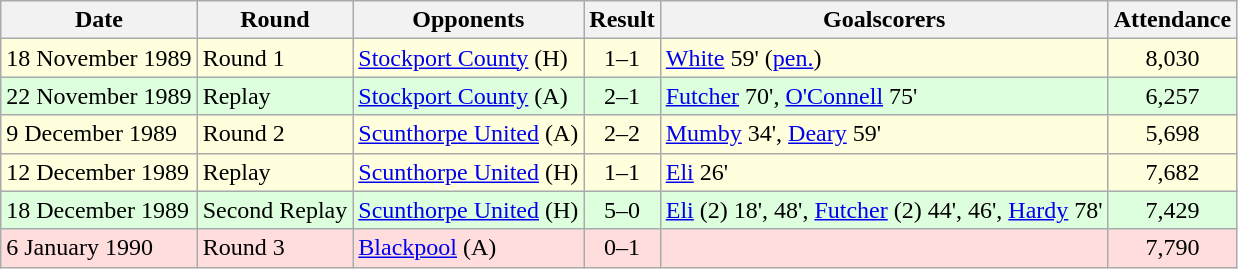<table class="wikitable">
<tr>
<th>Date</th>
<th>Round</th>
<th>Opponents</th>
<th>Result</th>
<th>Goalscorers</th>
<th>Attendance</th>
</tr>
<tr bgcolor="#ffffdd">
<td>18 November 1989</td>
<td>Round 1</td>
<td><a href='#'>Stockport County</a> (H)</td>
<td align="center">1–1</td>
<td><a href='#'>White</a> 59' (<a href='#'>pen.</a>)</td>
<td align="center">8,030</td>
</tr>
<tr bgcolor="#ddffdd">
<td>22 November 1989</td>
<td>Replay</td>
<td><a href='#'>Stockport County</a> (A)</td>
<td align="center">2–1</td>
<td><a href='#'>Futcher</a> 70', <a href='#'>O'Connell</a> 75'</td>
<td align="center">6,257</td>
</tr>
<tr bgcolor="#ffffdd">
<td>9 December 1989</td>
<td>Round 2</td>
<td><a href='#'>Scunthorpe United</a> (A)</td>
<td align="center">2–2</td>
<td><a href='#'>Mumby</a> 34', <a href='#'>Deary</a> 59'</td>
<td align="center">5,698</td>
</tr>
<tr bgcolor="#ffffdd">
<td>12 December 1989</td>
<td>Replay</td>
<td><a href='#'>Scunthorpe United</a> (H)</td>
<td align="center">1–1</td>
<td><a href='#'>Eli</a> 26'</td>
<td align="center">7,682</td>
</tr>
<tr bgcolor="#ddffdd">
<td>18 December 1989</td>
<td>Second Replay</td>
<td><a href='#'>Scunthorpe United</a> (H)</td>
<td align="center">5–0</td>
<td><a href='#'>Eli</a> (2) 18', 48', <a href='#'>Futcher</a> (2) 44', 46', <a href='#'>Hardy</a> 78'</td>
<td align="center">7,429</td>
</tr>
<tr bgcolor="#ffdddd">
<td>6 January 1990</td>
<td>Round 3</td>
<td><a href='#'>Blackpool</a> (A)</td>
<td align="center">0–1</td>
<td></td>
<td align="center">7,790</td>
</tr>
</table>
